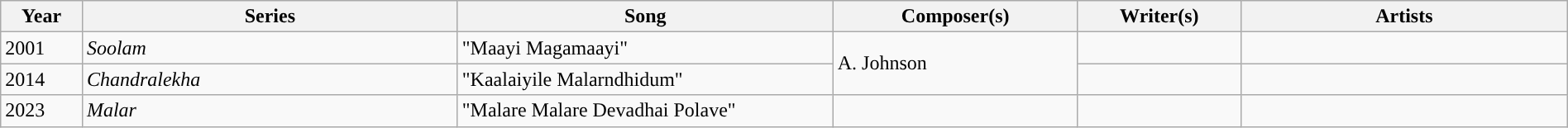<table class="wikitable plainrowheaders" width="100%" textcolor:#000;">
<tr style="background:#b0e0e66;">
<th scope="col" width=5%>Year</th>
<th scope="col" width=23%>Series</th>
<th scope="col" width=23%>Song</th>
<th scope="col" width=15%>Composer(s)</th>
<th scope="col" width=10%>Writer(s)</th>
<th scope="col" width=20%>Artists</th>
</tr>
<tr>
<td>2001</td>
<td><em>Soolam</em></td>
<td>"Maayi Magamaayi"</td>
<td rowspan="2">A. Johnson</td>
<td></td>
<td></td>
</tr>
<tr>
<td>2014</td>
<td><em>Chandralekha</em></td>
<td>"Kaalaiyile Malarndhidum"</td>
<td></td>
<td></td>
</tr>
<tr>
<td>2023</td>
<td><em>Malar</em></td>
<td>"Malare Malare Devadhai Polave"</td>
<td></td>
<td></td>
<td></td>
</tr>
</table>
